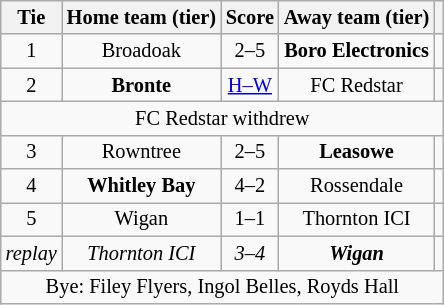<table class="wikitable" style="text-align:center; font-size:85%">
<tr>
<th>Tie</th>
<th>Home team (tier)</th>
<th>Score</th>
<th>Away team (tier)</th>
<th></th>
</tr>
<tr>
<td align="center">1</td>
<td>Broadoak</td>
<td align="center">2–5</td>
<td><strong>Boro Electronics</strong></td>
<td></td>
</tr>
<tr>
<td align="center">2</td>
<td><strong>Bronte</strong></td>
<td align="center"><a href='#'>H–W</a></td>
<td>FC Redstar</td>
<td></td>
</tr>
<tr>
<td colspan="5" align="center">FC Redstar withdrew</td>
</tr>
<tr>
<td align="center">3</td>
<td>Rowntree</td>
<td align="center">2–5</td>
<td><strong>Leasowe</strong></td>
<td></td>
</tr>
<tr>
<td align="center">4</td>
<td><strong>Whitley Bay</strong></td>
<td align="center">4–2</td>
<td>Rossendale</td>
<td></td>
</tr>
<tr>
<td align="center">5</td>
<td>Wigan</td>
<td align="center">1–1</td>
<td>Thornton ICI</td>
<td></td>
</tr>
<tr>
<td align="center"><em>replay</em></td>
<td><em>Thornton ICI</em></td>
<td align="center"><em>3–4</em></td>
<td><strong><em>Wigan</em></strong></td>
<td></td>
</tr>
<tr>
<td colspan="5" align="center">Bye: Filey Flyers, Ingol Belles, Royds Hall</td>
</tr>
</table>
